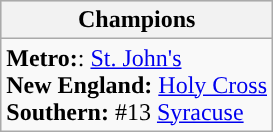<table class="wikitable">
<tr bgcolor="#CCCCCC">
<th>Champions</th>
</tr>
<tr>
<td><strong>Metro:</strong>: <a href='#'>St. John's</a><br><strong>New England:</strong> <a href='#'>Holy Cross</a><br><strong>Southern:</strong> #13 <a href='#'>Syracuse</a></td>
</tr>
</table>
